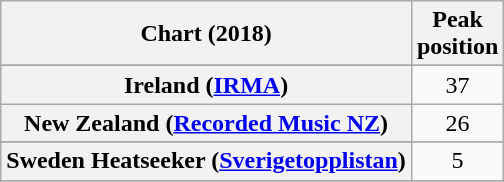<table class="wikitable sortable plainrowheaders" style="text-align:center">
<tr>
<th>Chart (2018)</th>
<th>Peak<br>position</th>
</tr>
<tr>
</tr>
<tr>
</tr>
<tr>
<th scope="row">Ireland (<a href='#'>IRMA</a>)</th>
<td>37</td>
</tr>
<tr>
<th scope="row">New Zealand (<a href='#'>Recorded Music NZ</a>)</th>
<td>26</td>
</tr>
<tr>
</tr>
<tr>
<th scope="row">Sweden Heatseeker (<a href='#'>Sverigetopplistan</a>)</th>
<td>5</td>
</tr>
<tr>
</tr>
<tr>
</tr>
</table>
